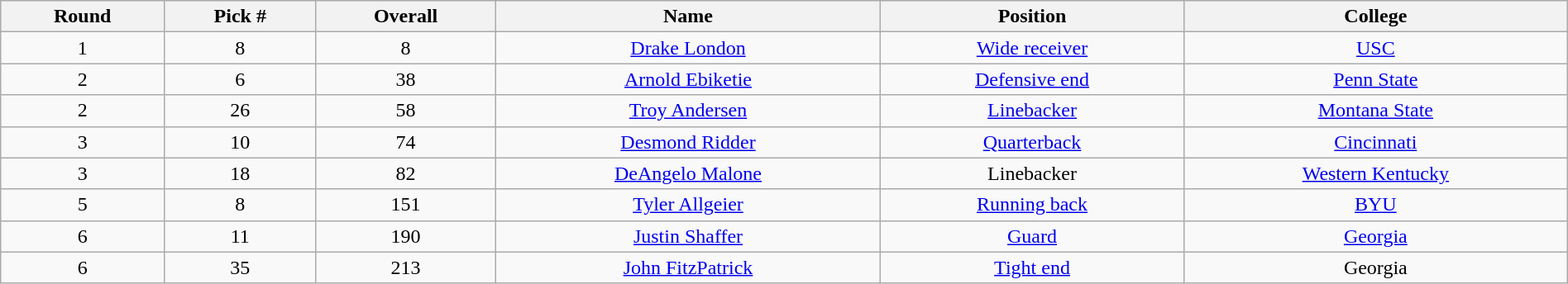<table class="wikitable sortable sortable" style="width: 100%; text-align:center">
<tr>
<th>Round</th>
<th>Pick #</th>
<th>Overall</th>
<th>Name</th>
<th>Position</th>
<th>College</th>
</tr>
<tr>
<td>1</td>
<td>8</td>
<td>8</td>
<td><a href='#'>Drake London</a></td>
<td><a href='#'>Wide receiver</a></td>
<td><a href='#'>USC</a></td>
</tr>
<tr>
<td>2</td>
<td>6</td>
<td>38</td>
<td><a href='#'>Arnold Ebiketie</a></td>
<td><a href='#'>Defensive end</a></td>
<td><a href='#'>Penn State</a></td>
</tr>
<tr>
<td>2</td>
<td>26</td>
<td>58</td>
<td><a href='#'>Troy Andersen</a></td>
<td><a href='#'>Linebacker</a></td>
<td><a href='#'>Montana State</a></td>
</tr>
<tr>
<td>3</td>
<td>10</td>
<td>74</td>
<td><a href='#'>Desmond Ridder</a></td>
<td><a href='#'>Quarterback</a></td>
<td><a href='#'>Cincinnati</a></td>
</tr>
<tr>
<td>3</td>
<td>18</td>
<td>82</td>
<td><a href='#'>DeAngelo Malone</a></td>
<td>Linebacker</td>
<td><a href='#'>Western Kentucky</a></td>
</tr>
<tr>
<td>5</td>
<td>8</td>
<td>151</td>
<td><a href='#'>Tyler Allgeier</a></td>
<td><a href='#'>Running back</a></td>
<td><a href='#'>BYU</a></td>
</tr>
<tr>
<td>6</td>
<td>11</td>
<td>190</td>
<td><a href='#'>Justin Shaffer</a></td>
<td><a href='#'>Guard</a></td>
<td><a href='#'>Georgia</a></td>
</tr>
<tr>
<td>6</td>
<td>35</td>
<td>213</td>
<td><a href='#'>John FitzPatrick</a></td>
<td><a href='#'>Tight end</a></td>
<td>Georgia</td>
</tr>
</table>
